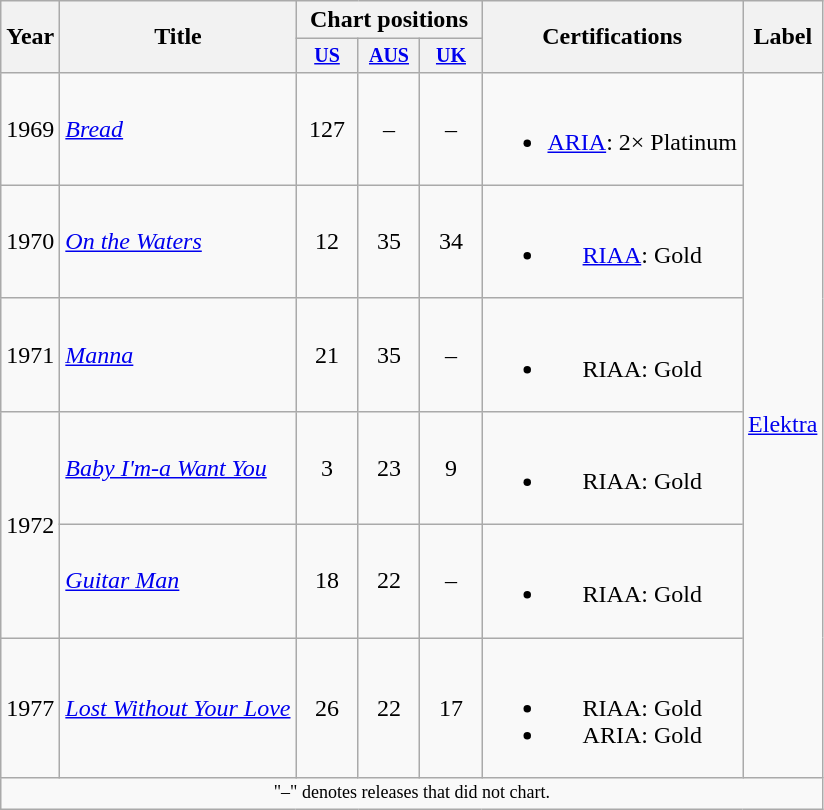<table class="wikitable" style="text-align:center;">
<tr>
<th rowspan="2"><strong>Year</strong></th>
<th rowspan="2"><strong>Title</strong></th>
<th colspan="3">Chart positions</th>
<th rowspan="2">Certifications</th>
<th rowspan="2">Label</th>
</tr>
<tr style="font-size:smaller;">
<th width="35"><a href='#'>US</a><br></th>
<th width="35"><a href='#'>AUS</a><br></th>
<th width="35"><a href='#'>UK</a><br></th>
</tr>
<tr>
<td>1969</td>
<td align="left"><em><a href='#'>Bread</a></em></td>
<td>127</td>
<td>–</td>
<td>–</td>
<td><br><ul><li><a href='#'>ARIA</a>: 2× Platinum</li></ul></td>
<td rowspan="6"><a href='#'>Elektra</a></td>
</tr>
<tr>
<td>1970</td>
<td align="left"><em><a href='#'>On the Waters</a></em></td>
<td>12</td>
<td>35</td>
<td>34</td>
<td><br><ul><li><a href='#'>RIAA</a>: Gold</li></ul></td>
</tr>
<tr>
<td>1971</td>
<td align="left"><em><a href='#'>Manna</a></em></td>
<td>21</td>
<td>35</td>
<td>–</td>
<td><br><ul><li>RIAA: Gold</li></ul></td>
</tr>
<tr>
<td rowspan="2">1972</td>
<td align="left"><em><a href='#'>Baby I'm-a Want You</a></em></td>
<td>3</td>
<td>23</td>
<td>9</td>
<td><br><ul><li>RIAA: Gold</li></ul></td>
</tr>
<tr>
<td align="left"><em><a href='#'>Guitar Man</a></em></td>
<td>18</td>
<td>22</td>
<td>–</td>
<td><br><ul><li>RIAA: Gold</li></ul></td>
</tr>
<tr>
<td>1977</td>
<td align="left"><em><a href='#'>Lost Without Your Love</a></em></td>
<td>26</td>
<td>22</td>
<td>17</td>
<td><br><ul><li>RIAA: Gold</li><li>ARIA: Gold</li></ul></td>
</tr>
<tr>
<td colspan="7" style="text-align:center; font-size:9pt;">"–" denotes releases that did not chart.</td>
</tr>
</table>
